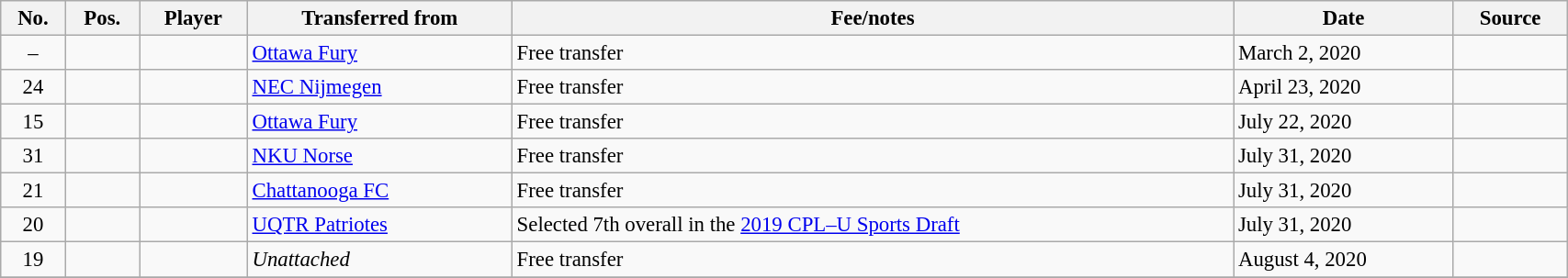<table class="wikitable sortable" style="width:90%; font-size:95%;">
<tr>
<th>No.</th>
<th>Pos.</th>
<th>Player</th>
<th>Transferred from</th>
<th>Fee/notes</th>
<th>Date</th>
<th>Source</th>
</tr>
<tr>
<td align=center>–</td>
<td align=center></td>
<td></td>
<td> <a href='#'>Ottawa Fury</a></td>
<td>Free transfer</td>
<td>March 2, 2020</td>
<td></td>
</tr>
<tr>
<td align=center>24</td>
<td align=center></td>
<td></td>
<td> <a href='#'>NEC Nijmegen</a></td>
<td>Free transfer</td>
<td>April 23, 2020</td>
<td></td>
</tr>
<tr>
<td align=center>15</td>
<td align=center></td>
<td></td>
<td> <a href='#'>Ottawa Fury</a></td>
<td>Free transfer</td>
<td>July 22, 2020</td>
<td></td>
</tr>
<tr>
<td align=center>31</td>
<td align=center></td>
<td></td>
<td> <a href='#'>NKU Norse</a></td>
<td>Free transfer</td>
<td>July 31, 2020</td>
<td></td>
</tr>
<tr>
<td align=center>21</td>
<td align=center></td>
<td></td>
<td> <a href='#'>Chattanooga FC</a></td>
<td>Free transfer</td>
<td>July 31, 2020</td>
<td></td>
</tr>
<tr>
<td align=center>20</td>
<td align=center></td>
<td></td>
<td> <a href='#'>UQTR Patriotes</a></td>
<td>Selected 7th overall in the <a href='#'>2019 CPL–U Sports Draft</a></td>
<td>July 31, 2020</td>
<td></td>
</tr>
<tr>
<td align=center>19</td>
<td align=center></td>
<td></td>
<td><em>Unattached</em></td>
<td>Free transfer</td>
<td>August 4, 2020</td>
<td></td>
</tr>
<tr>
</tr>
</table>
